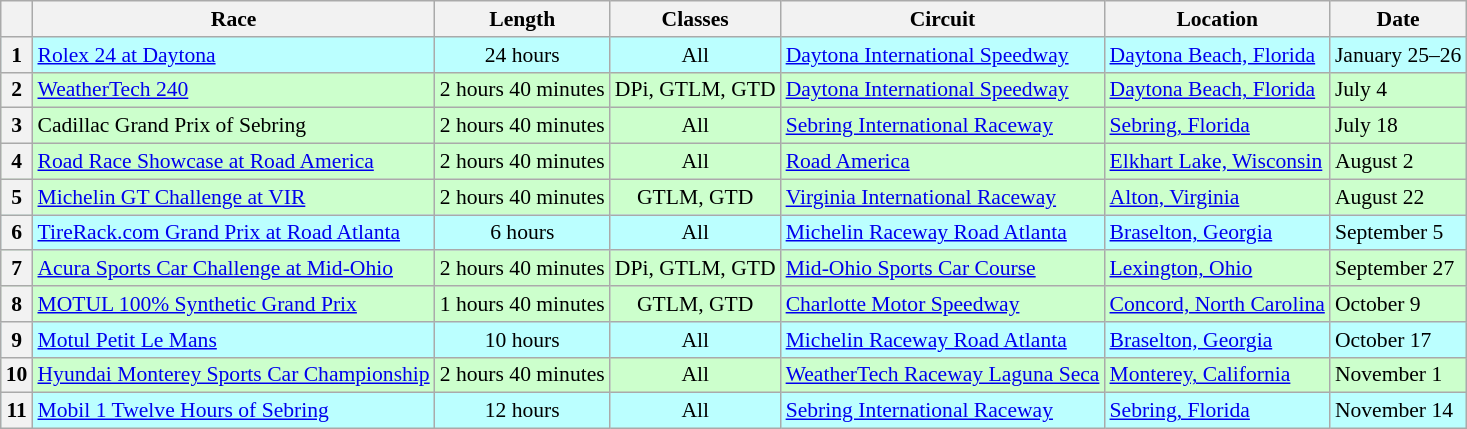<table class="wikitable" style="font-size: 90%">
<tr>
<th></th>
<th>Race</th>
<th>Length</th>
<th>Classes</th>
<th>Circuit</th>
<th>Location</th>
<th>Date</th>
</tr>
<tr style="background:#bbffff;">
<th>1</th>
<td><a href='#'>Rolex 24 at Daytona</a></td>
<td align=center>24 hours</td>
<td align=center>All</td>
<td><a href='#'>Daytona International Speedway</a></td>
<td><a href='#'>Daytona Beach, Florida</a></td>
<td>January 25–26</td>
</tr>
<tr style="background:#ccffcc;">
<th>2</th>
<td><a href='#'>WeatherTech 240</a></td>
<td align=center>2 hours 40 minutes</td>
<td align=center>DPi, GTLM, GTD</td>
<td><a href='#'>Daytona International Speedway</a></td>
<td><a href='#'>Daytona Beach, Florida</a></td>
<td>July 4</td>
</tr>
<tr style="background:#ccffcc;">
<th>3</th>
<td>Cadillac Grand Prix of Sebring</td>
<td align=center>2 hours 40 minutes</td>
<td align=center>All</td>
<td><a href='#'>Sebring International Raceway</a></td>
<td><a href='#'>Sebring, Florida</a></td>
<td>July 18</td>
</tr>
<tr style="background:#ccffcc;">
<th>4</th>
<td><a href='#'>Road Race Showcase at Road America</a></td>
<td align=center>2 hours 40 minutes</td>
<td align=center>All</td>
<td><a href='#'>Road America</a></td>
<td><a href='#'>Elkhart Lake, Wisconsin</a></td>
<td>August 2</td>
</tr>
<tr style="background:#ccffcc;">
<th>5</th>
<td><a href='#'>Michelin GT Challenge at VIR</a></td>
<td align=center>2 hours 40 minutes</td>
<td align=center>GTLM, GTD</td>
<td><a href='#'>Virginia International Raceway</a></td>
<td><a href='#'>Alton, Virginia</a></td>
<td>August 22</td>
</tr>
<tr style="background:#bbffff;">
<th>6</th>
<td><a href='#'>TireRack.com Grand Prix at Road Atlanta</a></td>
<td align=center>6 hours</td>
<td align=center>All</td>
<td><a href='#'>Michelin Raceway Road Atlanta</a></td>
<td><a href='#'>Braselton, Georgia</a></td>
<td>September 5</td>
</tr>
<tr style="background:#ccffcc;">
<th>7</th>
<td><a href='#'>Acura Sports Car Challenge at Mid-Ohio</a></td>
<td align=center>2 hours 40 minutes</td>
<td align=center>DPi, GTLM, GTD</td>
<td><a href='#'>Mid-Ohio Sports Car Course</a></td>
<td><a href='#'>Lexington, Ohio</a></td>
<td>September 27</td>
</tr>
<tr style="background:#ccffcc;">
<th>8</th>
<td><a href='#'>MOTUL 100% Synthetic Grand Prix</a></td>
<td align=center>1 hours 40 minutes</td>
<td align=center>GTLM, GTD</td>
<td><a href='#'>Charlotte Motor Speedway</a></td>
<td><a href='#'>Concord, North Carolina</a></td>
<td>October 9</td>
</tr>
<tr style="background:#bbffff;">
<th>9</th>
<td><a href='#'>Motul Petit Le Mans</a></td>
<td align=center>10 hours</td>
<td align=center>All</td>
<td><a href='#'>Michelin Raceway Road Atlanta</a></td>
<td><a href='#'>Braselton, Georgia</a></td>
<td>October 17</td>
</tr>
<tr style="background:#ccffcc;">
<th>10</th>
<td><a href='#'>Hyundai Monterey Sports Car Championship</a></td>
<td align=center>2 hours 40 minutes</td>
<td align=center>All</td>
<td><a href='#'>WeatherTech Raceway Laguna Seca</a></td>
<td><a href='#'>Monterey, California</a></td>
<td>November 1</td>
</tr>
<tr style="background:#bbffff;">
<th>11</th>
<td><a href='#'>Mobil 1 Twelve Hours of Sebring</a></td>
<td align=center>12 hours</td>
<td align=center>All</td>
<td><a href='#'>Sebring International Raceway</a></td>
<td><a href='#'>Sebring, Florida</a></td>
<td>November 14</td>
</tr>
</table>
